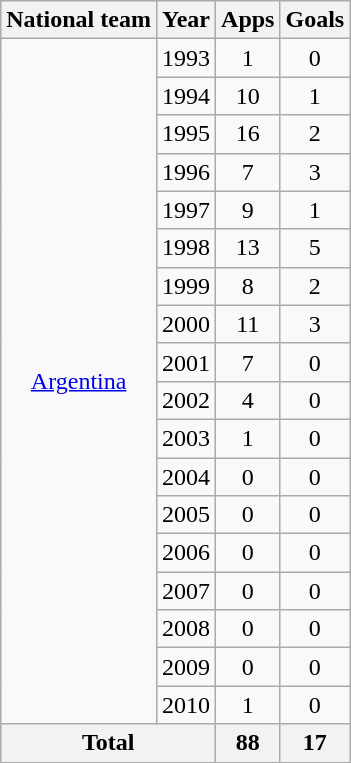<table class="wikitable" style="text-align:center">
<tr>
<th>National team</th>
<th>Year</th>
<th>Apps</th>
<th>Goals</th>
</tr>
<tr>
<td rowspan="18"><a href='#'>Argentina</a></td>
<td>1993</td>
<td>1</td>
<td>0</td>
</tr>
<tr>
<td>1994</td>
<td>10</td>
<td>1</td>
</tr>
<tr>
<td>1995</td>
<td>16</td>
<td>2</td>
</tr>
<tr>
<td>1996</td>
<td>7</td>
<td>3</td>
</tr>
<tr>
<td>1997</td>
<td>9</td>
<td>1</td>
</tr>
<tr>
<td>1998</td>
<td>13</td>
<td>5</td>
</tr>
<tr>
<td>1999</td>
<td>8</td>
<td>2</td>
</tr>
<tr>
<td>2000</td>
<td>11</td>
<td>3</td>
</tr>
<tr>
<td>2001</td>
<td>7</td>
<td>0</td>
</tr>
<tr>
<td>2002</td>
<td>4</td>
<td>0</td>
</tr>
<tr>
<td>2003</td>
<td>1</td>
<td>0</td>
</tr>
<tr>
<td>2004</td>
<td>0</td>
<td>0</td>
</tr>
<tr>
<td>2005</td>
<td>0</td>
<td>0</td>
</tr>
<tr>
<td>2006</td>
<td>0</td>
<td>0</td>
</tr>
<tr>
<td>2007</td>
<td>0</td>
<td>0</td>
</tr>
<tr>
<td>2008</td>
<td>0</td>
<td>0</td>
</tr>
<tr>
<td>2009</td>
<td>0</td>
<td>0</td>
</tr>
<tr>
<td>2010</td>
<td>1</td>
<td>0</td>
</tr>
<tr>
<th colspan="2">Total</th>
<th>88</th>
<th>17</th>
</tr>
</table>
